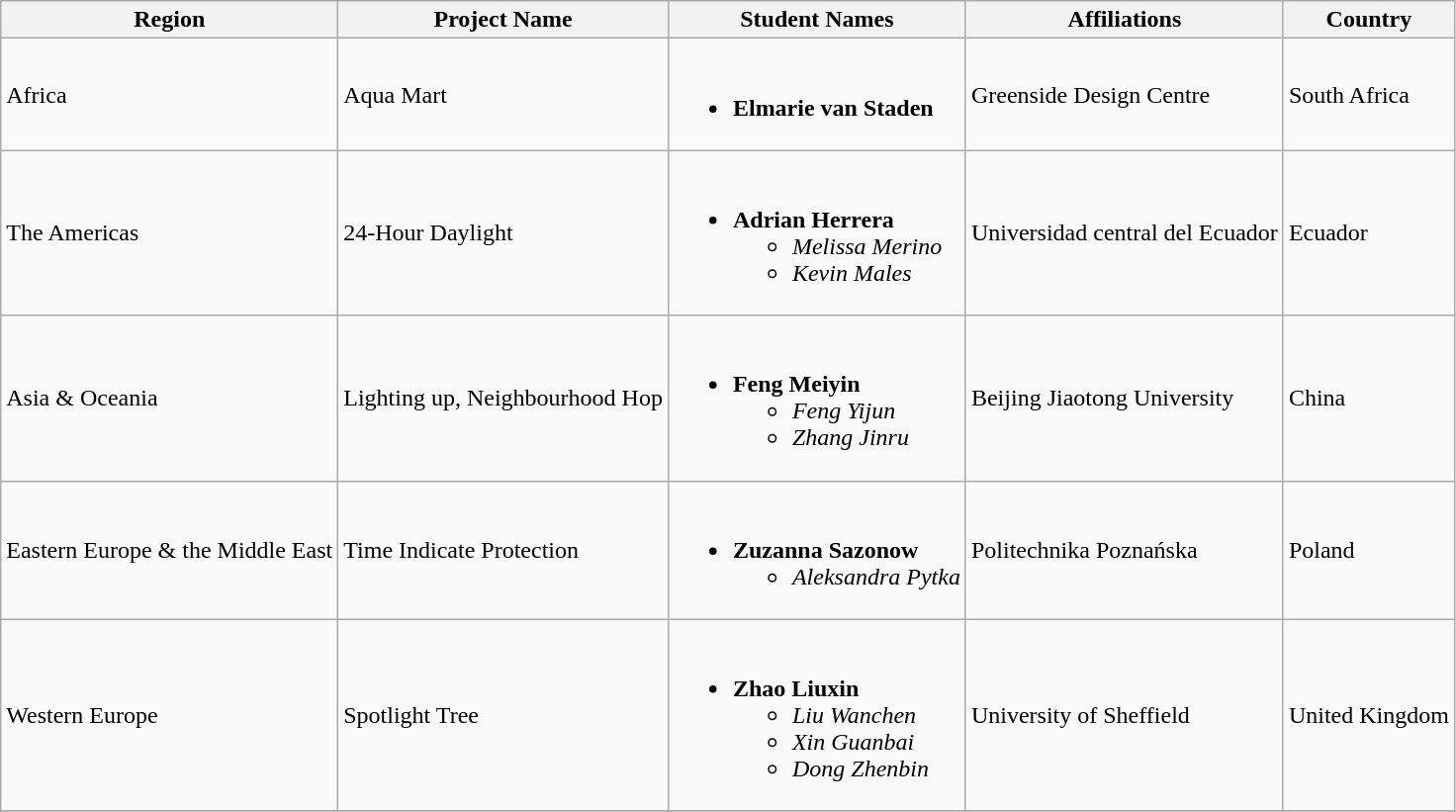<table class="wikitable">
<tr>
<th>Region</th>
<th>Project Name</th>
<th>Student Names</th>
<th>Affiliations</th>
<th>Country</th>
</tr>
<tr>
<td>Africa</td>
<td>Aqua Mart</td>
<td><br><ul><li><strong>Elmarie van Staden</strong></li></ul></td>
<td>Greenside Design Centre</td>
<td>South Africa</td>
</tr>
<tr>
<td>The Americas</td>
<td>24-Hour Daylight</td>
<td><br><ul><li><strong>Adrian Herrera</strong><ul><li><em>Melissa Merino</em></li><li><em>Kevin Males</em></li></ul></li></ul></td>
<td>Universidad central del Ecuador</td>
<td>Ecuador</td>
</tr>
<tr>
<td>Asia & Oceania</td>
<td>Lighting up, Neighbourhood Hop</td>
<td><br><ul><li><strong>Feng Meiyin</strong><ul><li><em>Feng Yijun</em></li><li><em>Zhang Jinru</em></li></ul></li></ul></td>
<td>Beijing Jiaotong University</td>
<td>China</td>
</tr>
<tr>
<td>Eastern Europe & the Middle East</td>
<td>Time Indicate Protection</td>
<td><br><ul><li><strong>Zuzanna Sazonow</strong><ul><li><em>Aleksandra Pytka</em></li></ul></li></ul></td>
<td>Politechnika Poznańska</td>
<td>Poland</td>
</tr>
<tr>
<td>Western Europe</td>
<td>Spotlight Tree</td>
<td><br><ul><li><strong>Zhao Liuxin</strong><ul><li><em>Liu Wanchen</em></li><li><em>Xin Guanbai</em></li><li><em>Dong Zhenbin</em></li></ul></li></ul></td>
<td>University of Sheffield</td>
<td>United Kingdom</td>
</tr>
<tr>
</tr>
</table>
